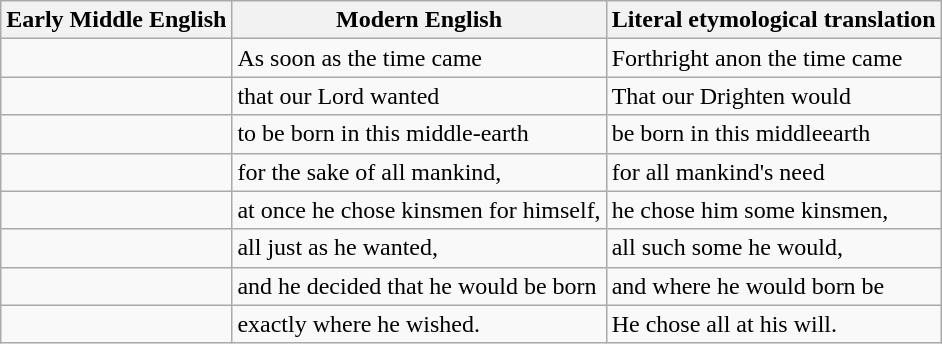<table class="wikitable">
<tr>
<th>Early Middle English</th>
<th>Modern English</th>
<th>Literal etymological translation</th>
</tr>
<tr>
<td></td>
<td>As soon as the time came</td>
<td>Forthright anon the time came</td>
</tr>
<tr>
<td></td>
<td>that our Lord wanted</td>
<td>That our Drighten would</td>
</tr>
<tr>
<td></td>
<td>to be born in this middle-earth</td>
<td>be born in this middleearth</td>
</tr>
<tr>
<td></td>
<td>for the sake of all mankind,</td>
<td>for all mankind's need</td>
</tr>
<tr>
<td></td>
<td>at once he chose kinsmen for himself,</td>
<td>he chose him some kinsmen,</td>
</tr>
<tr>
<td></td>
<td>all just as he wanted,</td>
<td>all such some he would,</td>
</tr>
<tr>
<td></td>
<td>and he decided that he would be born</td>
<td>and where he would born be</td>
</tr>
<tr>
<td></td>
<td>exactly where he wished.</td>
<td>He chose all at his will. </td>
</tr>
</table>
